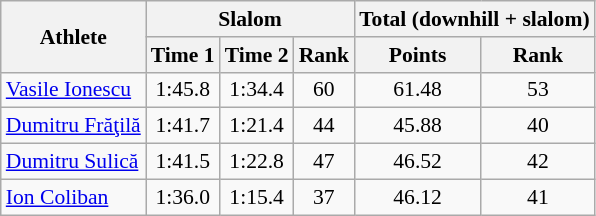<table class="wikitable" style="font-size:90%">
<tr>
<th rowspan="2">Athlete</th>
<th colspan="3">Slalom</th>
<th colspan="2">Total (downhill + slalom)</th>
</tr>
<tr>
<th>Time 1</th>
<th>Time 2</th>
<th>Rank</th>
<th>Points</th>
<th>Rank</th>
</tr>
<tr>
<td><a href='#'>Vasile Ionescu</a></td>
<td align="center">1:45.8</td>
<td align="center">1:34.4</td>
<td align="center">60</td>
<td align="center">61.48</td>
<td align="center">53</td>
</tr>
<tr>
<td><a href='#'>Dumitru Frăţilă</a></td>
<td align="center">1:41.7</td>
<td align="center">1:21.4</td>
<td align="center">44</td>
<td align="center">45.88</td>
<td align="center">40</td>
</tr>
<tr>
<td><a href='#'>Dumitru Sulică</a></td>
<td align="center">1:41.5</td>
<td align="center">1:22.8</td>
<td align="center">47</td>
<td align="center">46.52</td>
<td align="center">42</td>
</tr>
<tr>
<td><a href='#'>Ion Coliban</a></td>
<td align="center">1:36.0</td>
<td align="center">1:15.4</td>
<td align="center">37</td>
<td align="center">46.12</td>
<td align="center">41</td>
</tr>
</table>
